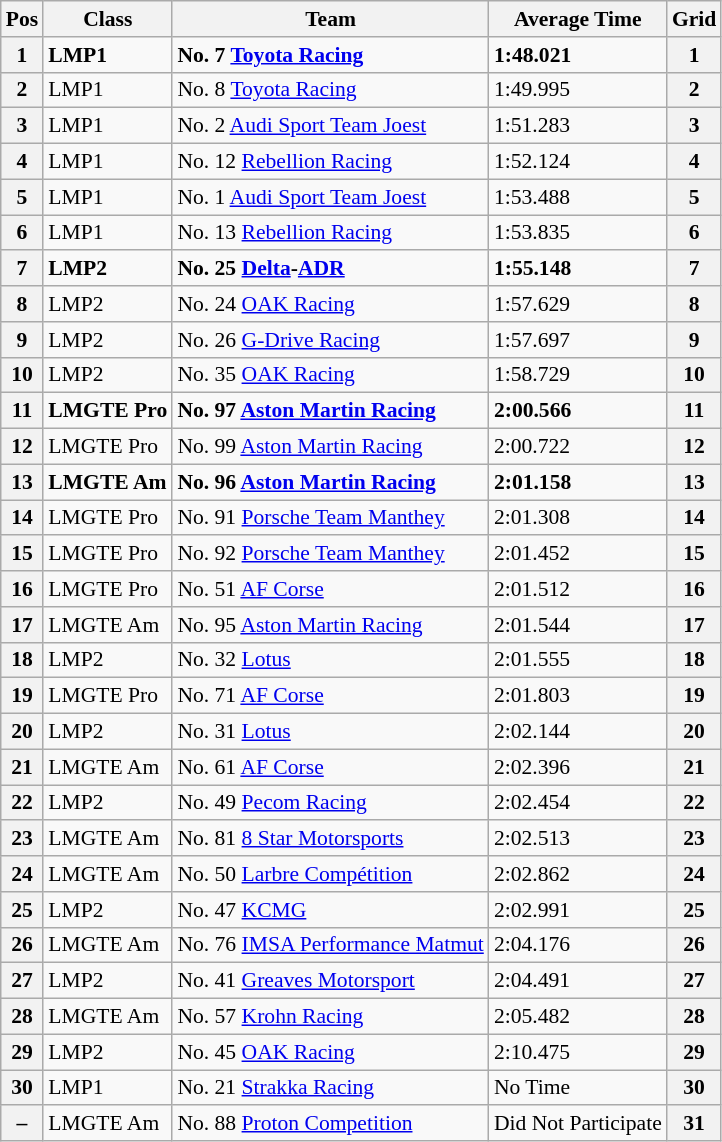<table class="wikitable" style="font-size: 90%;">
<tr>
<th>Pos</th>
<th>Class</th>
<th>Team</th>
<th>Average Time</th>
<th>Grid</th>
</tr>
<tr style="font-weight:bold">
<th>1</th>
<td>LMP1</td>
<td>No. 7 <a href='#'>Toyota Racing</a></td>
<td>1:48.021</td>
<th>1</th>
</tr>
<tr>
<th>2</th>
<td>LMP1</td>
<td>No. 8 <a href='#'>Toyota Racing</a></td>
<td>1:49.995</td>
<th>2</th>
</tr>
<tr>
<th>3</th>
<td>LMP1</td>
<td>No. 2 <a href='#'>Audi Sport Team Joest</a></td>
<td>1:51.283</td>
<th>3</th>
</tr>
<tr>
<th>4</th>
<td>LMP1</td>
<td>No. 12 <a href='#'>Rebellion Racing</a></td>
<td>1:52.124</td>
<th>4</th>
</tr>
<tr>
<th>5</th>
<td>LMP1</td>
<td>No. 1 <a href='#'>Audi Sport Team Joest</a></td>
<td>1:53.488</td>
<th>5</th>
</tr>
<tr>
<th>6</th>
<td>LMP1</td>
<td>No. 13 <a href='#'>Rebellion Racing</a></td>
<td>1:53.835</td>
<th>6</th>
</tr>
<tr style="font-weight:bold">
<th>7</th>
<td>LMP2</td>
<td>No. 25 <a href='#'>Delta</a>-<a href='#'>ADR</a></td>
<td>1:55.148</td>
<th>7</th>
</tr>
<tr>
<th>8</th>
<td>LMP2</td>
<td>No. 24 <a href='#'>OAK Racing</a></td>
<td>1:57.629</td>
<th>8</th>
</tr>
<tr>
<th>9</th>
<td>LMP2</td>
<td>No. 26 <a href='#'>G-Drive Racing</a></td>
<td>1:57.697</td>
<th>9</th>
</tr>
<tr>
<th>10</th>
<td>LMP2</td>
<td>No. 35 <a href='#'>OAK Racing</a></td>
<td>1:58.729</td>
<th>10</th>
</tr>
<tr style="font-weight:bold">
<th>11</th>
<td>LMGTE Pro</td>
<td>No. 97 <a href='#'>Aston Martin Racing</a></td>
<td>2:00.566</td>
<th>11</th>
</tr>
<tr>
<th>12</th>
<td>LMGTE Pro</td>
<td>No. 99 <a href='#'>Aston Martin Racing</a></td>
<td>2:00.722</td>
<th>12</th>
</tr>
<tr style="font-weight:bold">
<th>13</th>
<td>LMGTE Am</td>
<td>No. 96 <a href='#'>Aston Martin Racing</a></td>
<td>2:01.158</td>
<th>13</th>
</tr>
<tr>
<th>14</th>
<td>LMGTE Pro</td>
<td>No. 91 <a href='#'>Porsche Team Manthey</a></td>
<td>2:01.308</td>
<th>14</th>
</tr>
<tr>
<th>15</th>
<td>LMGTE Pro</td>
<td>No. 92 <a href='#'>Porsche Team Manthey</a></td>
<td>2:01.452</td>
<th>15</th>
</tr>
<tr>
<th>16</th>
<td>LMGTE Pro</td>
<td>No. 51 <a href='#'>AF Corse</a></td>
<td>2:01.512</td>
<th>16</th>
</tr>
<tr>
<th>17</th>
<td>LMGTE Am</td>
<td>No. 95 <a href='#'>Aston Martin Racing</a></td>
<td>2:01.544</td>
<th>17</th>
</tr>
<tr>
<th>18</th>
<td>LMP2</td>
<td>No. 32 <a href='#'>Lotus</a></td>
<td>2:01.555</td>
<th>18</th>
</tr>
<tr>
<th>19</th>
<td>LMGTE Pro</td>
<td>No. 71 <a href='#'>AF Corse</a></td>
<td>2:01.803</td>
<th>19</th>
</tr>
<tr>
<th>20</th>
<td>LMP2</td>
<td>No. 31 <a href='#'>Lotus</a></td>
<td>2:02.144</td>
<th>20</th>
</tr>
<tr>
<th>21</th>
<td>LMGTE Am</td>
<td>No. 61 <a href='#'>AF Corse</a></td>
<td>2:02.396</td>
<th>21</th>
</tr>
<tr>
<th>22</th>
<td>LMP2</td>
<td>No. 49 <a href='#'>Pecom Racing</a></td>
<td>2:02.454</td>
<th>22</th>
</tr>
<tr>
<th>23</th>
<td>LMGTE Am</td>
<td>No. 81 <a href='#'>8 Star Motorsports</a></td>
<td>2:02.513</td>
<th>23</th>
</tr>
<tr>
<th>24</th>
<td>LMGTE Am</td>
<td>No. 50 <a href='#'>Larbre Compétition</a></td>
<td>2:02.862</td>
<th>24</th>
</tr>
<tr>
<th>25</th>
<td>LMP2</td>
<td>No. 47 <a href='#'>KCMG</a></td>
<td>2:02.991</td>
<th>25</th>
</tr>
<tr>
<th>26</th>
<td>LMGTE Am</td>
<td>No. 76 <a href='#'>IMSA Performance Matmut</a></td>
<td>2:04.176</td>
<th>26</th>
</tr>
<tr>
<th>27</th>
<td>LMP2</td>
<td>No. 41 <a href='#'>Greaves Motorsport</a></td>
<td>2:04.491</td>
<th>27</th>
</tr>
<tr>
<th>28</th>
<td>LMGTE Am</td>
<td>No. 57 <a href='#'>Krohn Racing</a></td>
<td>2:05.482</td>
<th>28</th>
</tr>
<tr>
<th>29</th>
<td>LMP2</td>
<td>No. 45 <a href='#'>OAK Racing</a></td>
<td>2:10.475</td>
<th>29</th>
</tr>
<tr>
<th>30</th>
<td>LMP1</td>
<td>No. 21 <a href='#'>Strakka Racing</a></td>
<td>No Time</td>
<th>30</th>
</tr>
<tr>
<th>–</th>
<td>LMGTE Am</td>
<td>No. 88 <a href='#'>Proton Competition</a></td>
<td>Did Not Participate</td>
<th>31</th>
</tr>
</table>
